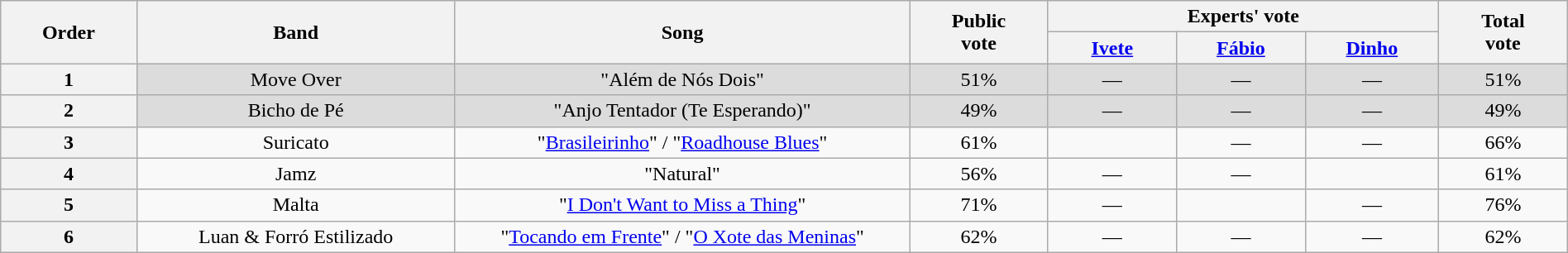<table class="wikitable" style="text-align: center;width:100%;">
<tr>
<th width="010" rowspan=2>Order</th>
<th width="110" rowspan=2>Band</th>
<th width="160" rowspan=2>Song</th>
<th width="040" rowspan=2>Public<br>vote</th>
<th width="120" colspan=3>Experts' vote</th>
<th width="040" rowspan=2>Total<br>vote</th>
</tr>
<tr>
<th width="40"><a href='#'>Ivete</a></th>
<th width="40"><a href='#'>Fábio</a></th>
<th width="40"><a href='#'>Dinho</a></th>
</tr>
<tr>
<th>1</th>
<td bgcolor="DCDCDC">Move Over</td>
<td bgcolor="DCDCDC">"Além de Nós Dois"</td>
<td bgcolor="DCDCDC">51%</td>
<td bgcolor="DCDCDC">—</td>
<td bgcolor="DCDCDC">—</td>
<td bgcolor="DCDCDC">—</td>
<td bgcolor="DCDCDC">51%</td>
</tr>
<tr>
<th>2</th>
<td bgcolor="DCDCDC">Bicho de Pé</td>
<td bgcolor="DCDCDC">"Anjo Tentador (Te Esperando)"</td>
<td bgcolor="DCDCDC">49%</td>
<td bgcolor="DCDCDC">—</td>
<td bgcolor="DCDCDC">—</td>
<td bgcolor="DCDCDC">—</td>
<td bgcolor="DCDCDC">49%</td>
</tr>
<tr>
<th>3</th>
<td>Suricato</td>
<td>"<a href='#'>Brasileirinho</a>" / "<a href='#'>Roadhouse Blues</a>"</td>
<td>61%</td>
<td></td>
<td>—</td>
<td>—</td>
<td>66%</td>
</tr>
<tr>
<th>4</th>
<td>Jamz</td>
<td>"Natural"</td>
<td>56%</td>
<td>—</td>
<td>—</td>
<td></td>
<td>61%</td>
</tr>
<tr>
<th>5</th>
<td>Malta</td>
<td>"<a href='#'>I Don't Want to Miss a Thing</a>"</td>
<td>71%</td>
<td>—</td>
<td></td>
<td>—</td>
<td>76%</td>
</tr>
<tr>
<th>6</th>
<td>Luan & Forró Estilizado</td>
<td>"<a href='#'>Tocando em Frente</a>" / "<a href='#'>O Xote das Meninas</a>"</td>
<td>62%</td>
<td>—</td>
<td>—</td>
<td>—</td>
<td>62%</td>
</tr>
</table>
